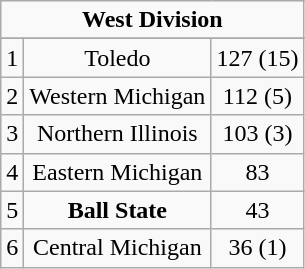<table class="wikitable">
<tr align="center">
<td align="center" Colspan="3"><strong>West Division</strong></td>
</tr>
<tr align="center">
</tr>
<tr align="center">
<td>1</td>
<td>Toledo</td>
<td>127 (15)</td>
</tr>
<tr align="center">
<td>2</td>
<td>Western Michigan</td>
<td>112 (5)</td>
</tr>
<tr align="center">
<td>3</td>
<td>Northern Illinois</td>
<td>103 (3)</td>
</tr>
<tr align="center">
<td>4</td>
<td>Eastern Michigan</td>
<td>83</td>
</tr>
<tr align="center">
<td>5</td>
<td><strong>Ball State</strong></td>
<td>43</td>
</tr>
<tr align="center">
<td>6</td>
<td>Central Michigan</td>
<td>36 (1)</td>
</tr>
</table>
